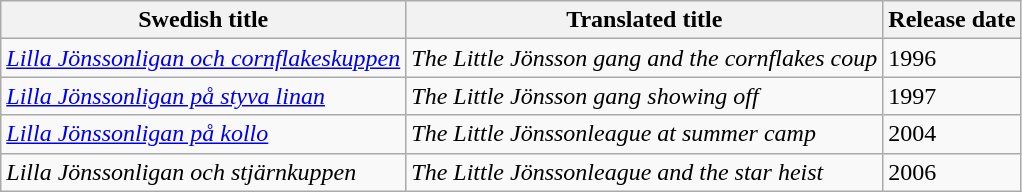<table class="wikitable">
<tr>
<th>Swedish title</th>
<th>Translated title</th>
<th>Release date</th>
</tr>
<tr>
<td><em><a href='#'>Lilla Jönssonligan och cornflakeskuppen</a></em></td>
<td><em>The Little Jönsson gang and the cornflakes coup</em></td>
<td>1996</td>
</tr>
<tr>
<td><em><a href='#'>Lilla Jönssonligan på styva linan</a></em></td>
<td><em>The Little Jönsson gang showing off</em></td>
<td>1997</td>
</tr>
<tr>
<td><em><a href='#'>Lilla Jönssonligan på kollo</a></em></td>
<td><em>The Little Jönssonleague at summer camp</em></td>
<td>2004</td>
</tr>
<tr>
<td><em>Lilla Jönssonligan och stjärnkuppen</em></td>
<td><em>The Little Jönssonleague and the star heist</em></td>
<td>2006</td>
</tr>
</table>
